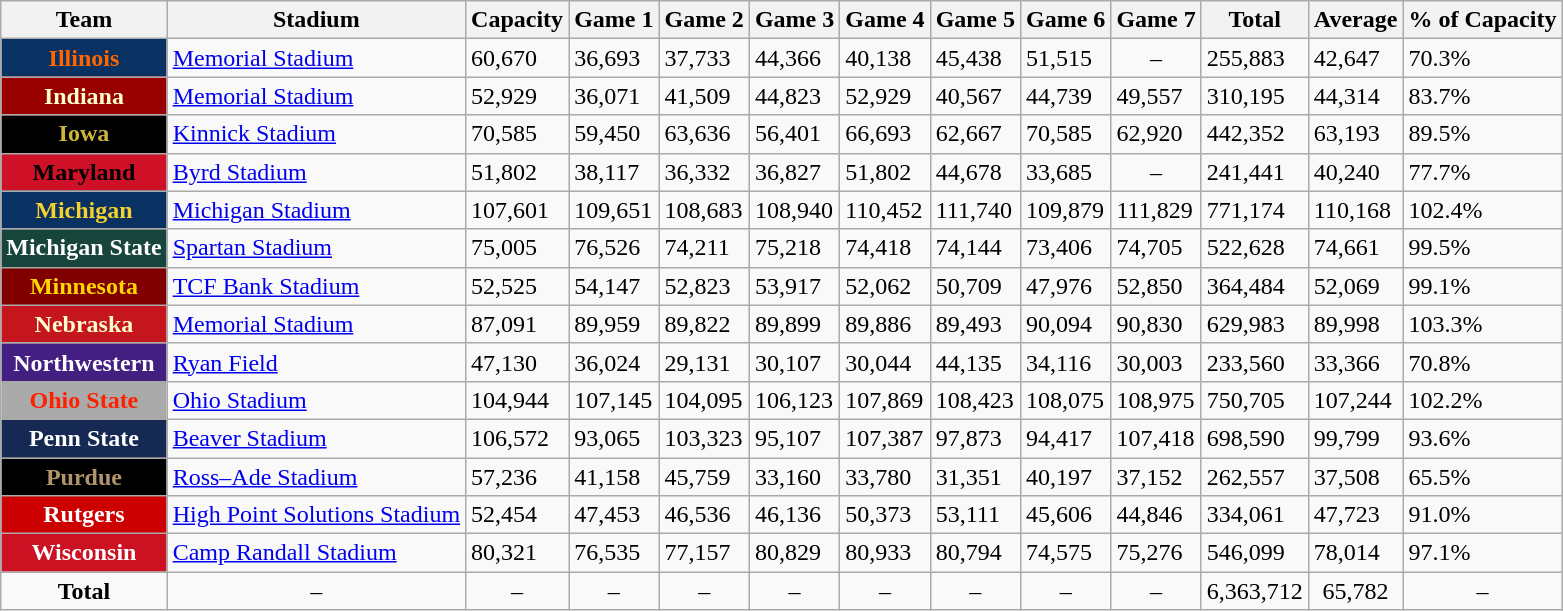<table class="wikitable sortable">
<tr>
<th>Team</th>
<th>Stadium</th>
<th>Capacity</th>
<th>Game 1</th>
<th>Game 2</th>
<th>Game 3</th>
<th>Game 4</th>
<th>Game 5</th>
<th>Game 6</th>
<th>Game 7</th>
<th>Total</th>
<th>Average</th>
<th>% of Capacity</th>
</tr>
<tr>
<th style="background:#093161; color:#f60;">Illinois</th>
<td><a href='#'>Memorial Stadium</a></td>
<td>60,670</td>
<td>36,693</td>
<td>37,733</td>
<td>44,366</td>
<td>40,138</td>
<td>45,438</td>
<td>51,515</td>
<td align=center>–</td>
<td>255,883</td>
<td>42,647</td>
<td>70.3%</td>
</tr>
<tr>
<th style="background:#900; color:#ffc;">Indiana</th>
<td><a href='#'>Memorial Stadium</a></td>
<td>52,929</td>
<td>36,071</td>
<td>41,509</td>
<td>44,823</td>
<td>52,929</td>
<td>40,567</td>
<td>44,739</td>
<td>49,557</td>
<td>310,195</td>
<td>44,314</td>
<td>83.7%</td>
</tr>
<tr>
<th style="background:#000; color:#cfb53b;">Iowa</th>
<td><a href='#'>Kinnick Stadium</a></td>
<td>70,585</td>
<td>59,450</td>
<td>63,636</td>
<td>56,401</td>
<td>66,693</td>
<td>62,667</td>
<td>70,585</td>
<td>62,920</td>
<td>442,352</td>
<td>63,193</td>
<td>89.5%</td>
</tr>
<tr>
<th style="background:#ce1126; color:#000;">Maryland</th>
<td><a href='#'>Byrd Stadium</a></td>
<td>51,802</td>
<td>38,117</td>
<td>36,332</td>
<td>36,827</td>
<td>51,802</td>
<td>44,678</td>
<td>33,685</td>
<td align=center>–</td>
<td>241,441</td>
<td>40,240</td>
<td>77.7%</td>
</tr>
<tr>
<th style="background:#093161; color:#f5d130;">Michigan</th>
<td><a href='#'>Michigan Stadium</a></td>
<td>107,601</td>
<td>109,651</td>
<td>108,683</td>
<td>108,940</td>
<td>110,452</td>
<td>111,740</td>
<td>109,879</td>
<td>111,829</td>
<td>771,174</td>
<td>110,168</td>
<td>102.4%</td>
</tr>
<tr>
<th style="background:#18453b; color:#fff;">Michigan State</th>
<td><a href='#'>Spartan Stadium</a></td>
<td>75,005</td>
<td>76,526</td>
<td>74,211</td>
<td>75,218</td>
<td>74,418</td>
<td>74,144</td>
<td>73,406</td>
<td>74,705</td>
<td>522,628</td>
<td>74,661</td>
<td>99.5%</td>
</tr>
<tr>
<th style="background:maroon; color:gold;">Minnesota</th>
<td><a href='#'>TCF Bank Stadium</a></td>
<td>52,525</td>
<td>54,147</td>
<td>52,823</td>
<td>53,917</td>
<td>52,062</td>
<td>50,709</td>
<td>47,976</td>
<td>52,850</td>
<td>364,484</td>
<td>52,069</td>
<td>99.1%</td>
</tr>
<tr>
<th style="background:#C4161C; color:#FFFDD0;">Nebraska</th>
<td><a href='#'>Memorial Stadium</a></td>
<td>87,091</td>
<td>89,959</td>
<td>89,822</td>
<td>89,899</td>
<td>89,886</td>
<td>89,493</td>
<td>90,094</td>
<td>90,830</td>
<td>629,983</td>
<td>89,998</td>
<td>103.3%</td>
</tr>
<tr>
<th style="background:#431f81; color:#fff;">Northwestern</th>
<td><a href='#'>Ryan Field</a></td>
<td>47,130</td>
<td>36,024</td>
<td>29,131</td>
<td>30,107</td>
<td>30,044</td>
<td>44,135</td>
<td>34,116</td>
<td>30,003</td>
<td>233,560</td>
<td>33,366</td>
<td>70.8%</td>
</tr>
<tr>
<th style="background:#aaa; color:#ff2000;">Ohio State</th>
<td><a href='#'>Ohio Stadium</a></td>
<td>104,944</td>
<td>107,145</td>
<td>104,095</td>
<td>106,123</td>
<td>107,869</td>
<td>108,423</td>
<td>108,075</td>
<td>108,975</td>
<td>750,705</td>
<td>107,244</td>
<td>102.2%</td>
</tr>
<tr>
<th style="background:#162952; color:#fff;">Penn State</th>
<td><a href='#'>Beaver Stadium</a></td>
<td>106,572</td>
<td>93,065</td>
<td>103,323</td>
<td>95,107</td>
<td>107,387</td>
<td>97,873</td>
<td>94,417</td>
<td>107,418</td>
<td>698,590</td>
<td>99,799</td>
<td>93.6%</td>
</tr>
<tr>
<th style="background:#000; color:#b1946c;">Purdue</th>
<td><a href='#'>Ross–Ade Stadium</a></td>
<td>57,236</td>
<td>41,158</td>
<td>45,759</td>
<td>33,160</td>
<td>33,780</td>
<td>31,351</td>
<td>40,197</td>
<td>37,152</td>
<td>262,557</td>
<td>37,508</td>
<td>65.5%</td>
</tr>
<tr>
<th style="background:#c00; color:#fff;"><strong>Rutgers</strong></th>
<td><a href='#'>High Point Solutions Stadium</a></td>
<td>52,454</td>
<td>47,453</td>
<td>46,536</td>
<td>46,136</td>
<td>50,373</td>
<td>53,111</td>
<td>45,606</td>
<td>44,846</td>
<td>334,061</td>
<td>47,723</td>
<td>91.0%</td>
</tr>
<tr>
<th style="background:#c12; color:#fff;">Wisconsin</th>
<td><a href='#'>Camp Randall Stadium</a></td>
<td>80,321</td>
<td>76,535</td>
<td>77,157</td>
<td>80,829</td>
<td>80,933</td>
<td>80,794</td>
<td>74,575</td>
<td>75,276</td>
<td>546,099</td>
<td>78,014</td>
<td>97.1%</td>
</tr>
<tr>
<td align=center><strong>Total</strong></td>
<td align=center>–</td>
<td align=center>–</td>
<td align=center>–</td>
<td align=center>–</td>
<td align=center>–</td>
<td align=center>–</td>
<td align=center>–</td>
<td align=center>–</td>
<td align=center>–</td>
<td align=center>6,363,712</td>
<td align=center>65,782</td>
<td align=center>–</td>
</tr>
</table>
